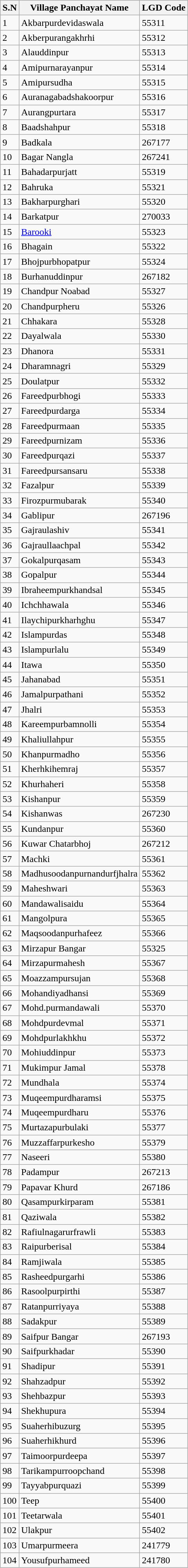<table class="wikitable">
<tr>
<th>S.N</th>
<th>Village Panchayat Name</th>
<th>LGD Code</th>
</tr>
<tr>
<td>1</td>
<td>Akbarpurdevidaswala</td>
<td>55311</td>
</tr>
<tr>
<td>2</td>
<td>Akberpurangakhrhi</td>
<td>55312</td>
</tr>
<tr>
<td>3</td>
<td>Alauddinpur</td>
<td>55313</td>
</tr>
<tr>
<td>4</td>
<td>Amipurnarayanpur</td>
<td>55314</td>
</tr>
<tr>
<td>5</td>
<td>Amipursudha</td>
<td>55315</td>
</tr>
<tr>
<td>6</td>
<td>Auranagabadshakoorpur</td>
<td>55316</td>
</tr>
<tr>
<td>7</td>
<td>Aurangpurtara</td>
<td>55317</td>
</tr>
<tr>
<td>8</td>
<td>Baadshahpur</td>
<td>55318</td>
</tr>
<tr>
<td>9</td>
<td>Badkala</td>
<td>267177</td>
</tr>
<tr>
<td>10</td>
<td>Bagar Nangla</td>
<td>267241</td>
</tr>
<tr>
<td>11</td>
<td>Bahadarpurjatt</td>
<td>55319</td>
</tr>
<tr>
<td>12</td>
<td>Bahruka</td>
<td>55321</td>
</tr>
<tr>
<td>13</td>
<td>Bakharpurghari</td>
<td>55320</td>
</tr>
<tr>
<td>14</td>
<td>Barkatpur</td>
<td>270033</td>
</tr>
<tr>
<td>15</td>
<td><a href='#'>Barooki</a></td>
<td>55323</td>
</tr>
<tr>
<td>16</td>
<td>Bhagain</td>
<td>55322</td>
</tr>
<tr>
<td>17</td>
<td>Bhojpurbhopatpur</td>
<td>55324</td>
</tr>
<tr>
<td>18</td>
<td>Burhanuddinpur</td>
<td>267182</td>
</tr>
<tr>
<td>19</td>
<td>Chandpur Noabad</td>
<td>55327</td>
</tr>
<tr>
<td>20</td>
<td>Chandpurpheru</td>
<td>55326</td>
</tr>
<tr>
<td>21</td>
<td>Chhakara</td>
<td>55328</td>
</tr>
<tr>
<td>22</td>
<td>Dayalwala</td>
<td>55330</td>
</tr>
<tr>
<td>23</td>
<td>Dhanora</td>
<td>55331</td>
</tr>
<tr>
<td>24</td>
<td>Dharamnagri</td>
<td>55329</td>
</tr>
<tr>
<td>25</td>
<td>Doulatpur</td>
<td>55332</td>
</tr>
<tr>
<td>26</td>
<td>Fareedpurbhogi</td>
<td>55333</td>
</tr>
<tr>
<td>27</td>
<td>Fareedpurdarga</td>
<td>55334</td>
</tr>
<tr>
<td>28</td>
<td>Fareedpurmaan</td>
<td>55335</td>
</tr>
<tr>
<td>29</td>
<td>Fareedpurnizam</td>
<td>55336</td>
</tr>
<tr>
<td>30</td>
<td>Fareedpurqazi</td>
<td>55337</td>
</tr>
<tr>
<td>31</td>
<td>Fareedpursansaru</td>
<td>55338</td>
</tr>
<tr>
<td>32</td>
<td>Fazalpur</td>
<td>55339</td>
</tr>
<tr>
<td>33</td>
<td>Firozpurmubarak</td>
<td>55340</td>
</tr>
<tr>
<td>34</td>
<td>Gablipur</td>
<td>267196</td>
</tr>
<tr>
<td>35</td>
<td>Gajraulashiv</td>
<td>55341</td>
</tr>
<tr>
<td>36</td>
<td>Gajraullaachpal</td>
<td>55342</td>
</tr>
<tr>
<td>37</td>
<td>Gokalpurqasam</td>
<td>55343</td>
</tr>
<tr>
<td>38</td>
<td>Gopalpur</td>
<td>55344</td>
</tr>
<tr>
<td>39</td>
<td>Ibraheempurkhandsal</td>
<td>55345</td>
</tr>
<tr>
<td>40</td>
<td>Ichchhawala</td>
<td>55346</td>
</tr>
<tr>
<td>41</td>
<td>Ilaychipurkharhghu</td>
<td>55347</td>
</tr>
<tr>
<td>42</td>
<td>Islampurdas</td>
<td>55348</td>
</tr>
<tr>
<td>43</td>
<td>Islampurlalu</td>
<td>55349</td>
</tr>
<tr>
<td>44</td>
<td>Itawa</td>
<td>55350</td>
</tr>
<tr>
<td>45</td>
<td>Jahanabad</td>
<td>55351</td>
</tr>
<tr>
<td>46</td>
<td>Jamalpurpathani</td>
<td>55352</td>
</tr>
<tr>
<td>47</td>
<td>Jhalri</td>
<td>55353</td>
</tr>
<tr>
<td>48</td>
<td>Kareempurbamnolli</td>
<td>55354</td>
</tr>
<tr>
<td>49</td>
<td>Khaliullahpur</td>
<td>55355</td>
</tr>
<tr>
<td>50</td>
<td>Khanpurmadho</td>
<td>55356</td>
</tr>
<tr>
<td>51</td>
<td>Kherhkihemraj</td>
<td>55357</td>
</tr>
<tr>
<td>52</td>
<td>Khurhaheri</td>
<td>55358</td>
</tr>
<tr>
<td>53</td>
<td>Kishanpur</td>
<td>55359</td>
</tr>
<tr>
<td>54</td>
<td>Kishanwas</td>
<td>267230</td>
</tr>
<tr>
<td>55</td>
<td>Kundanpur</td>
<td>55360</td>
</tr>
<tr>
<td>56</td>
<td>Kuwar Chatarbhoj</td>
<td>267212</td>
</tr>
<tr>
<td>57</td>
<td>Machki</td>
<td>55361</td>
</tr>
<tr>
<td>58</td>
<td>Madhusoodanpurnandurfjhalra</td>
<td>55362</td>
</tr>
<tr>
<td>59</td>
<td>Maheshwari</td>
<td>55363</td>
</tr>
<tr>
<td>60</td>
<td>Mandawalisaidu</td>
<td>55364</td>
</tr>
<tr>
<td>61</td>
<td>Mangolpura</td>
<td>55365</td>
</tr>
<tr>
<td>62</td>
<td>Maqsoodanpurhafeez</td>
<td>55366</td>
</tr>
<tr>
<td>63</td>
<td>Mirzapur Bangar</td>
<td>55325</td>
</tr>
<tr>
<td>64</td>
<td>Mirzapurmahesh</td>
<td>55367</td>
</tr>
<tr>
<td>65</td>
<td>Moazzampursujan</td>
<td>55368</td>
</tr>
<tr>
<td>66</td>
<td>Mohandiyadhansi</td>
<td>55369</td>
</tr>
<tr>
<td>67</td>
<td>Mohd.purmandawali</td>
<td>55370</td>
</tr>
<tr>
<td>68</td>
<td>Mohdpurdevmal</td>
<td>55371</td>
</tr>
<tr>
<td>69</td>
<td>Mohdpurlakhkhu</td>
<td>55372</td>
</tr>
<tr>
<td>70</td>
<td>Mohiuddinpur</td>
<td>55373</td>
</tr>
<tr>
<td>71</td>
<td>Mukimpur Jamal</td>
<td>55378</td>
</tr>
<tr>
<td>72</td>
<td>Mundhala</td>
<td>55374</td>
</tr>
<tr>
<td>73</td>
<td>Muqeempurdharamsi</td>
<td>55375</td>
</tr>
<tr>
<td>74</td>
<td>Muqeempurdharu</td>
<td>55376</td>
</tr>
<tr>
<td>75</td>
<td>Murtazapurbulaki</td>
<td>55377</td>
</tr>
<tr>
<td>76</td>
<td>Muzzaffarpurkesho</td>
<td>55379</td>
</tr>
<tr>
<td>77</td>
<td>Naseeri</td>
<td>55380</td>
</tr>
<tr>
<td>78</td>
<td>Padampur</td>
<td>267213</td>
</tr>
<tr>
<td>79</td>
<td>Papavar Khurd</td>
<td>267186</td>
</tr>
<tr>
<td>80</td>
<td>Qasampurkirparam</td>
<td>55381</td>
</tr>
<tr>
<td>81</td>
<td>Qaziwala</td>
<td>55382</td>
</tr>
<tr>
<td>82</td>
<td>Rafiulnagarurfrawli</td>
<td>55383</td>
</tr>
<tr>
<td>83</td>
<td>Raipurberisal</td>
<td>55384</td>
</tr>
<tr>
<td>84</td>
<td>Ramjiwala</td>
<td>55385</td>
</tr>
<tr>
<td>85</td>
<td>Rasheedpurgarhi</td>
<td>55386</td>
</tr>
<tr>
<td>86</td>
<td>Rasoolpurpirthi</td>
<td>55387</td>
</tr>
<tr>
<td>87</td>
<td>Ratanpurriyaya</td>
<td>55388</td>
</tr>
<tr>
<td>88</td>
<td>Sadakpur</td>
<td>55389</td>
</tr>
<tr>
<td>89</td>
<td>Saifpur Bangar</td>
<td>267193</td>
</tr>
<tr>
<td>90</td>
<td>Saifpurkhadar</td>
<td>55390</td>
</tr>
<tr>
<td>91</td>
<td>Shadipur</td>
<td>55391</td>
</tr>
<tr>
<td>92</td>
<td>Shahzadpur</td>
<td>55392</td>
</tr>
<tr>
<td>93</td>
<td>Shehbazpur</td>
<td>55393</td>
</tr>
<tr>
<td>94</td>
<td>Shekhupura</td>
<td>55394</td>
</tr>
<tr>
<td>95</td>
<td>Suaherhibuzurg</td>
<td>55395</td>
</tr>
<tr>
<td>96</td>
<td>Suaherhikhurd</td>
<td>55396</td>
</tr>
<tr>
<td>97</td>
<td>Taimoorpurdeepa</td>
<td>55397</td>
</tr>
<tr>
<td>98</td>
<td>Tarikampurroopchand</td>
<td>55398</td>
</tr>
<tr>
<td>99</td>
<td>Tayyabpurquazi</td>
<td>55399</td>
</tr>
<tr>
<td>100</td>
<td>Teep</td>
<td>55400</td>
</tr>
<tr>
<td>101</td>
<td>Teetarwala</td>
<td>55401</td>
</tr>
<tr>
<td>102</td>
<td>Ulakpur</td>
<td>55402</td>
</tr>
<tr>
<td>103</td>
<td>Umarpurmeera</td>
<td>241779</td>
</tr>
<tr>
<td>104</td>
<td>Yousufpurhameed</td>
<td>241780</td>
</tr>
</table>
